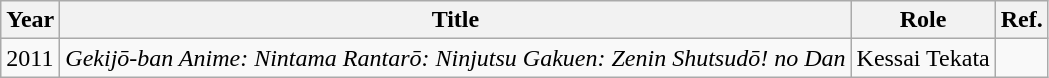<table class="wikitable">
<tr>
<th>Year</th>
<th>Title</th>
<th>Role</th>
<th>Ref.</th>
</tr>
<tr>
<td>2011</td>
<td><em>Gekijō-ban Anime: Nintama Rantarō: Ninjutsu Gakuen: Zenin Shutsudō! no Dan</em></td>
<td>Kessai Tekata</td>
<td></td>
</tr>
</table>
